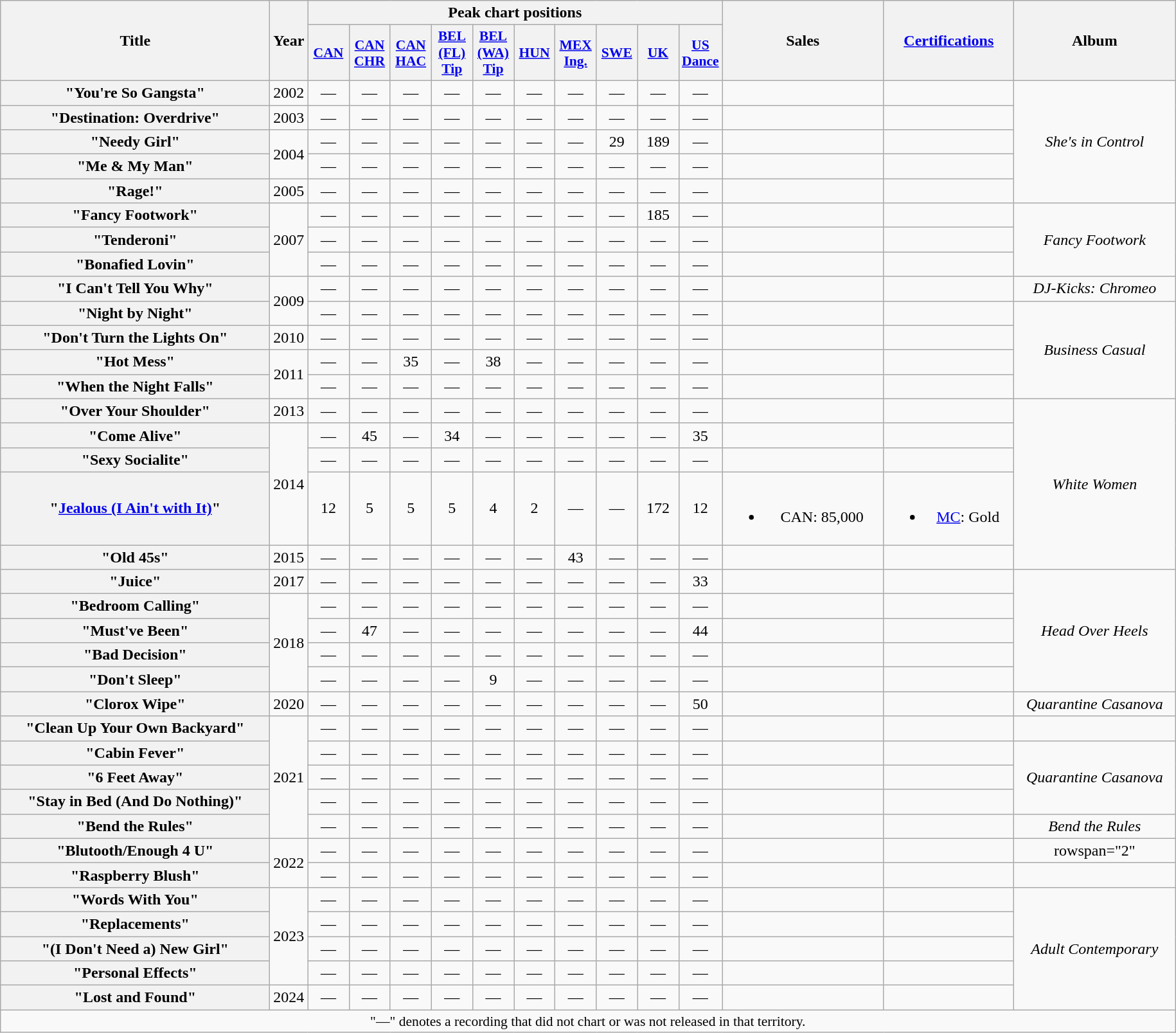<table class="wikitable plainrowheaders" style="text-align:center;">
<tr>
<th scope="col" rowspan="2" style="width:17em;">Title</th>
<th scope="col" rowspan="2" style="width:1em;">Year</th>
<th scope="col" colspan="10">Peak chart positions</th>
<th scope="col" rowspan="2" style="width:10em;">Sales</th>
<th scope="col" rowspan="2" style="width:8em;"><a href='#'>Certifications</a></th>
<th scope="col" rowspan="2" style="width:10em;">Album</th>
</tr>
<tr>
<th scope="col" style="width:2.5em;font-size:90%;"><a href='#'>CAN</a><br></th>
<th scope="col" style="width:2.5em;font-size:90%;"><a href='#'>CAN<br>CHR</a><br></th>
<th scope="col" style="width:2.5em;font-size:90%;"><a href='#'>CAN<br>HAC</a><br></th>
<th scope="col" style="width:2.5em;font-size:90%;"><a href='#'>BEL (FL)<br>Tip</a><br></th>
<th scope="col" style="width:2.5em;font-size:90%;"><a href='#'>BEL (WA)<br>Tip</a><br></th>
<th scope="col" style="width:2.5em;font-size:90%;"><a href='#'>HUN</a><br></th>
<th scope="col" style="width:2.5em;font-size:90%;"><a href='#'>MEX<br>Ing.</a><br></th>
<th scope="col" style="width:2.5em;font-size:90%;"><a href='#'>SWE</a><br></th>
<th scope="col" style="width:2.5em;font-size:90%;"><a href='#'>UK</a><br></th>
<th scope="col" style="width:2.5em;font-size:90%;"><a href='#'>US<br>Dance</a><br></th>
</tr>
<tr>
<th scope="row">"You're So Gangsta"</th>
<td>2002</td>
<td>—</td>
<td>—</td>
<td>—</td>
<td>—</td>
<td>—</td>
<td>—</td>
<td>—</td>
<td>—</td>
<td>—</td>
<td>—</td>
<td></td>
<td></td>
<td rowspan="5"><em>She's in Control</em></td>
</tr>
<tr>
<th scope="row">"Destination: Overdrive"</th>
<td>2003</td>
<td>—</td>
<td>—</td>
<td>—</td>
<td>—</td>
<td>—</td>
<td>—</td>
<td>—</td>
<td>—</td>
<td>—</td>
<td>—</td>
<td></td>
<td></td>
</tr>
<tr>
<th scope="row">"Needy Girl"</th>
<td rowspan="2">2004</td>
<td>—</td>
<td>—</td>
<td>—</td>
<td>—</td>
<td>—</td>
<td>—</td>
<td>—</td>
<td>29</td>
<td>189</td>
<td>—</td>
<td></td>
<td></td>
</tr>
<tr>
<th scope="row">"Me & My Man"</th>
<td>—</td>
<td>—</td>
<td>—</td>
<td>—</td>
<td>—</td>
<td>—</td>
<td>—</td>
<td>—</td>
<td>—</td>
<td>—</td>
<td></td>
<td></td>
</tr>
<tr>
<th scope="row">"Rage!"</th>
<td>2005</td>
<td>—</td>
<td>—</td>
<td>—</td>
<td>—</td>
<td>—</td>
<td>—</td>
<td>—</td>
<td>—</td>
<td>—</td>
<td>—</td>
<td></td>
<td></td>
</tr>
<tr>
<th scope="row">"Fancy Footwork"</th>
<td rowspan="3">2007</td>
<td>—</td>
<td>—</td>
<td>—</td>
<td>—</td>
<td>—</td>
<td>—</td>
<td>—</td>
<td>—</td>
<td>185</td>
<td>—</td>
<td></td>
<td></td>
<td rowspan="3"><em>Fancy Footwork</em></td>
</tr>
<tr>
<th scope="row">"Tenderoni"</th>
<td>—</td>
<td>—</td>
<td>—</td>
<td>—</td>
<td>—</td>
<td>—</td>
<td>—</td>
<td>—</td>
<td>—</td>
<td>—</td>
<td></td>
<td></td>
</tr>
<tr>
<th scope="row">"Bonafied Lovin"</th>
<td>—</td>
<td>—</td>
<td>—</td>
<td>—</td>
<td>—</td>
<td>—</td>
<td>—</td>
<td>—</td>
<td>—</td>
<td>—</td>
<td></td>
<td></td>
</tr>
<tr>
<th scope="row">"I Can't Tell You Why"</th>
<td rowspan="2">2009</td>
<td>—</td>
<td>—</td>
<td>—</td>
<td>—</td>
<td>—</td>
<td>—</td>
<td>—</td>
<td>—</td>
<td>—</td>
<td>—</td>
<td></td>
<td></td>
<td><em>DJ-Kicks: Chromeo</em></td>
</tr>
<tr>
<th scope="row">"Night by Night"</th>
<td>—</td>
<td>—</td>
<td>—</td>
<td>—</td>
<td>—</td>
<td>—</td>
<td>—</td>
<td>—</td>
<td>—</td>
<td>—</td>
<td></td>
<td></td>
<td rowspan="4"><em>Business Casual</em></td>
</tr>
<tr>
<th scope="row">"Don't Turn the Lights On"</th>
<td>2010</td>
<td>—</td>
<td>—</td>
<td>—</td>
<td>—</td>
<td>—</td>
<td>—</td>
<td>—</td>
<td>—</td>
<td>—</td>
<td>—</td>
<td></td>
<td></td>
</tr>
<tr>
<th scope="row">"Hot Mess"</th>
<td rowspan="2">2011</td>
<td>—</td>
<td>—</td>
<td>35</td>
<td>—</td>
<td>38</td>
<td>—</td>
<td>—</td>
<td>—</td>
<td>—</td>
<td>—</td>
<td></td>
<td></td>
</tr>
<tr>
<th scope="row">"When the Night Falls"<br></th>
<td>—</td>
<td>—</td>
<td>—</td>
<td>—</td>
<td>—</td>
<td>—</td>
<td>—</td>
<td>—</td>
<td>—</td>
<td>—</td>
<td></td>
<td></td>
</tr>
<tr>
<th scope="row">"Over Your Shoulder"</th>
<td>2013</td>
<td>—</td>
<td>—</td>
<td>—</td>
<td>—</td>
<td>—</td>
<td>—</td>
<td>—</td>
<td>—</td>
<td>—</td>
<td>—</td>
<td></td>
<td></td>
<td rowspan="5"><em>White Women</em></td>
</tr>
<tr>
<th scope="row">"Come Alive"<br></th>
<td rowspan="3">2014</td>
<td>—</td>
<td>45</td>
<td>—</td>
<td>34</td>
<td>—</td>
<td>—</td>
<td>—</td>
<td>—</td>
<td>—</td>
<td>35</td>
<td></td>
<td></td>
</tr>
<tr>
<th scope="row">"Sexy Socialite"</th>
<td>—</td>
<td>—</td>
<td>—</td>
<td>—</td>
<td>—</td>
<td>—</td>
<td>—</td>
<td>—</td>
<td>—</td>
<td>—</td>
<td></td>
<td></td>
</tr>
<tr>
<th scope="row">"<a href='#'>Jealous (I Ain't with It)</a>"</th>
<td>12</td>
<td>5</td>
<td>5</td>
<td>5</td>
<td>4</td>
<td>2</td>
<td>—</td>
<td>—</td>
<td>172</td>
<td>12</td>
<td><br><ul><li>CAN: 85,000</li></ul></td>
<td><br><ul><li><a href='#'>MC</a>: Gold</li></ul></td>
</tr>
<tr>
<th scope="row">"Old 45s"</th>
<td>2015</td>
<td>—</td>
<td>—</td>
<td>—</td>
<td>—</td>
<td>—</td>
<td>—</td>
<td>43</td>
<td>—</td>
<td>—</td>
<td>—</td>
<td></td>
<td></td>
</tr>
<tr>
<th scope="row">"Juice"</th>
<td>2017</td>
<td>—</td>
<td>—</td>
<td>—</td>
<td>—</td>
<td>—</td>
<td>—</td>
<td>—</td>
<td>—</td>
<td>—</td>
<td>33</td>
<td></td>
<td></td>
<td rowspan="5"><em>Head Over Heels</em></td>
</tr>
<tr>
<th scope="row">"Bedroom Calling"<br></th>
<td rowspan="4">2018</td>
<td>—</td>
<td>—</td>
<td>—</td>
<td>—</td>
<td>—</td>
<td>—</td>
<td>—</td>
<td>—</td>
<td>—</td>
<td>—</td>
<td></td>
<td></td>
</tr>
<tr>
<th scope="row">"Must've Been"<br></th>
<td>—</td>
<td>47</td>
<td>—</td>
<td>—</td>
<td>—</td>
<td>—</td>
<td>—</td>
<td>—</td>
<td>—</td>
<td>44</td>
<td></td>
<td></td>
</tr>
<tr>
<th scope="row">"Bad Decision"</th>
<td>—</td>
<td>—</td>
<td>—</td>
<td>—</td>
<td>—</td>
<td>—</td>
<td>—</td>
<td>—</td>
<td>—</td>
<td>—</td>
<td></td>
<td></td>
</tr>
<tr>
<th scope="row">"Don't Sleep"<br></th>
<td>—</td>
<td>—</td>
<td>—</td>
<td>—</td>
<td>9</td>
<td>—</td>
<td>—</td>
<td>—</td>
<td>—</td>
<td>—</td>
<td></td>
<td></td>
</tr>
<tr>
<th scope="row">"Clorox Wipe"</th>
<td>2020</td>
<td>—</td>
<td>—</td>
<td>—</td>
<td>—</td>
<td>—</td>
<td>—</td>
<td>—</td>
<td>—</td>
<td>—</td>
<td>50</td>
<td></td>
<td></td>
<td><em>Quarantine Casanova</em></td>
</tr>
<tr>
<th scope="row">"Clean Up Your Own Backyard"</th>
<td rowspan="5">2021</td>
<td>—</td>
<td>—</td>
<td>—</td>
<td>—</td>
<td>—</td>
<td>—</td>
<td>—</td>
<td>—</td>
<td>—</td>
<td>—</td>
<td></td>
<td></td>
<td></td>
</tr>
<tr>
<th scope="row">"Cabin Fever"</th>
<td>—</td>
<td>—</td>
<td>—</td>
<td>—</td>
<td>—</td>
<td>—</td>
<td>—</td>
<td>—</td>
<td>—</td>
<td>—</td>
<td></td>
<td></td>
<td rowspan="3"><em>Quarantine Casanova</em></td>
</tr>
<tr>
<th scope="row">"6 Feet Away"</th>
<td>—</td>
<td>—</td>
<td>—</td>
<td>—</td>
<td>—</td>
<td>—</td>
<td>—</td>
<td>—</td>
<td>—</td>
<td>—</td>
<td></td>
<td></td>
</tr>
<tr>
<th scope="row">"Stay in Bed (And Do Nothing)"</th>
<td>—</td>
<td>—</td>
<td>—</td>
<td>—</td>
<td>—</td>
<td>—</td>
<td>—</td>
<td>—</td>
<td>—</td>
<td>—</td>
<td></td>
<td></td>
</tr>
<tr>
<th scope="row">"Bend the Rules"<br></th>
<td>—</td>
<td>—</td>
<td>—</td>
<td>—</td>
<td>—</td>
<td>—</td>
<td>—</td>
<td>—</td>
<td>—</td>
<td>—</td>
<td></td>
<td></td>
<td><em>Bend the Rules</em></td>
</tr>
<tr>
<th scope="row">"Blutooth/Enough 4 U"</th>
<td rowspan="2">2022</td>
<td>—</td>
<td>—</td>
<td>—</td>
<td>—</td>
<td>—</td>
<td>—</td>
<td>—</td>
<td>—</td>
<td>—</td>
<td>—</td>
<td></td>
<td></td>
<td>rowspan="2" </td>
</tr>
<tr>
<th scope="row">"Raspberry Blush"</th>
<td>—</td>
<td>—</td>
<td>—</td>
<td>—</td>
<td>—</td>
<td>—</td>
<td>—</td>
<td>—</td>
<td>—</td>
<td>—</td>
<td></td>
<td></td>
</tr>
<tr>
<th scope="row">"Words With You"</th>
<td rowspan="4">2023</td>
<td>—</td>
<td>—</td>
<td>—</td>
<td>—</td>
<td>—</td>
<td>—</td>
<td>—</td>
<td>—</td>
<td>—</td>
<td>—</td>
<td></td>
<td></td>
<td rowspan="5"><em>Adult Contemporary</em></td>
</tr>
<tr>
<th scope="row">"Replacements"<br></th>
<td>—</td>
<td>—</td>
<td>—</td>
<td>—</td>
<td>—</td>
<td>—</td>
<td>—</td>
<td>—</td>
<td>—</td>
<td>—</td>
<td></td>
<td></td>
</tr>
<tr>
<th scope="row">"(I Don't Need a) New Girl"</th>
<td>—</td>
<td>—</td>
<td>—</td>
<td>—</td>
<td>—</td>
<td>—</td>
<td>—</td>
<td>—</td>
<td>—</td>
<td>—</td>
<td></td>
<td></td>
</tr>
<tr>
<th scope="row">"Personal Effects"</th>
<td>—</td>
<td>—</td>
<td>—</td>
<td>—</td>
<td>—</td>
<td>—</td>
<td>—</td>
<td>—</td>
<td>—</td>
<td>—</td>
<td></td>
<td></td>
</tr>
<tr>
<th scope="row">"Lost and Found"</th>
<td>2024</td>
<td>—</td>
<td>—</td>
<td>—</td>
<td>—</td>
<td>—</td>
<td>—</td>
<td>—</td>
<td>—</td>
<td>—</td>
<td>—</td>
<td></td>
<td></td>
</tr>
<tr>
<td colspan="15" style="font-size:90%">"—" denotes a recording that did not chart or was not released in that territory.</td>
</tr>
</table>
